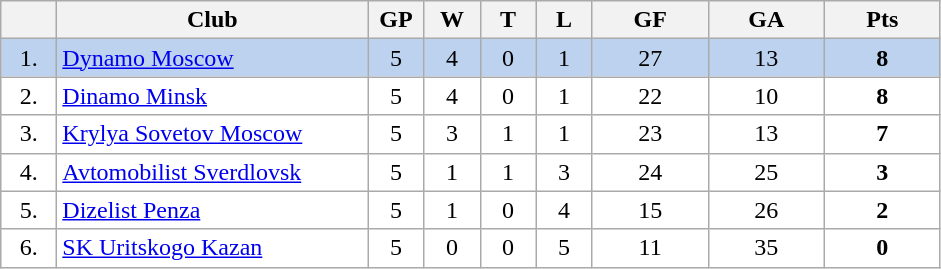<table class="wikitable">
<tr>
<th width="30"></th>
<th width="200">Club</th>
<th width="30">GP</th>
<th width="30">W</th>
<th width="30">T</th>
<th width="30">L</th>
<th width="70">GF</th>
<th width="70">GA</th>
<th width="70">Pts</th>
</tr>
<tr bgcolor="#BCD2EE" align="center">
<td>1.</td>
<td align="left"><a href='#'>Dynamo Moscow</a></td>
<td>5</td>
<td>4</td>
<td>0</td>
<td>1</td>
<td>27</td>
<td>13</td>
<td><strong>8</strong></td>
</tr>
<tr bgcolor="#FFFFFF" align="center">
<td>2.</td>
<td align="left"><a href='#'>Dinamo Minsk</a></td>
<td>5</td>
<td>4</td>
<td>0</td>
<td>1</td>
<td>22</td>
<td>10</td>
<td><strong>8</strong></td>
</tr>
<tr bgcolor="#FFFFFF" align="center">
<td>3.</td>
<td align="left"><a href='#'>Krylya Sovetov Moscow</a></td>
<td>5</td>
<td>3</td>
<td>1</td>
<td>1</td>
<td>23</td>
<td>13</td>
<td><strong>7</strong></td>
</tr>
<tr bgcolor="#FFFFFF" align="center">
<td>4.</td>
<td align="left"><a href='#'>Avtomobilist Sverdlovsk</a></td>
<td>5</td>
<td>1</td>
<td>1</td>
<td>3</td>
<td>24</td>
<td>25</td>
<td><strong>3</strong></td>
</tr>
<tr bgcolor="#FFFFFF" align="center">
<td>5.</td>
<td align="left"><a href='#'>Dizelist Penza</a></td>
<td>5</td>
<td>1</td>
<td>0</td>
<td>4</td>
<td>15</td>
<td>26</td>
<td><strong>2</strong></td>
</tr>
<tr bgcolor="#FFFFFF" align="center">
<td>6.</td>
<td align="left"><a href='#'>SK Uritskogo Kazan</a></td>
<td>5</td>
<td>0</td>
<td>0</td>
<td>5</td>
<td>11</td>
<td>35</td>
<td><strong>0</strong></td>
</tr>
</table>
